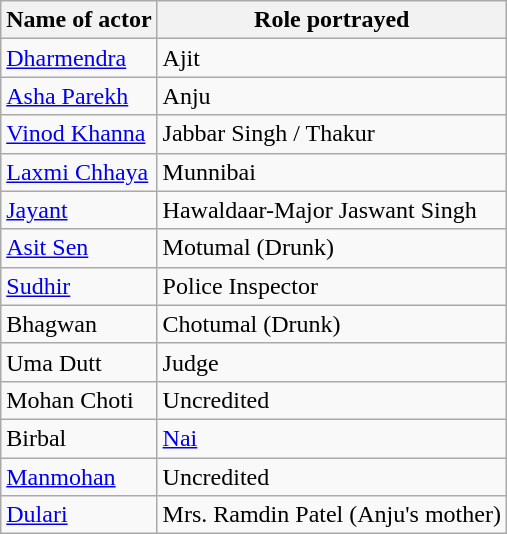<table class="wikitable">
<tr>
<th>Name of actor</th>
<th>Role portrayed</th>
</tr>
<tr>
<td><a href='#'>Dharmendra</a></td>
<td>Ajit</td>
</tr>
<tr>
<td><a href='#'>Asha Parekh</a></td>
<td>Anju</td>
</tr>
<tr>
<td><a href='#'>Vinod Khanna</a></td>
<td>Jabbar Singh / Thakur</td>
</tr>
<tr>
<td><a href='#'>Laxmi Chhaya</a></td>
<td>Munnibai</td>
</tr>
<tr>
<td><a href='#'>Jayant</a></td>
<td>Hawaldaar-Major Jaswant Singh</td>
</tr>
<tr>
<td><a href='#'>Asit Sen</a></td>
<td>Motumal (Drunk)</td>
</tr>
<tr>
<td><a href='#'>Sudhir</a></td>
<td>Police Inspector</td>
</tr>
<tr>
<td>Bhagwan</td>
<td>Chotumal (Drunk)</td>
</tr>
<tr>
<td>Uma Dutt</td>
<td>Judge</td>
</tr>
<tr>
<td>Mohan Choti</td>
<td>Uncredited</td>
</tr>
<tr>
<td>Birbal</td>
<td><a href='#'>Nai</a></td>
</tr>
<tr>
<td><a href='#'>Manmohan</a></td>
<td>Uncredited</td>
</tr>
<tr>
<td><a href='#'>Dulari</a></td>
<td>Mrs. Ramdin Patel (Anju's mother)</td>
</tr>
</table>
